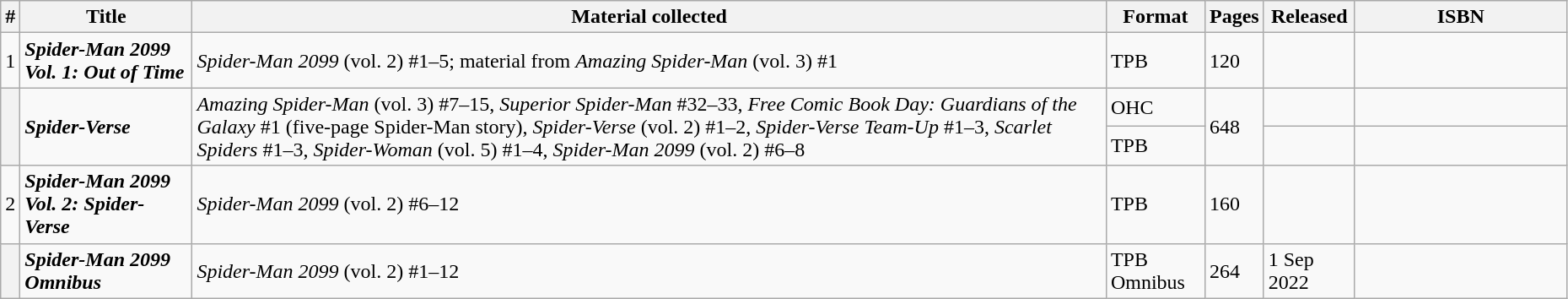<table class="wikitable sortable" width=98%>
<tr>
<th>#</th>
<th>Title</th>
<th>Material collected</th>
<th class="unsortable">Format</th>
<th>Pages</th>
<th>Released</th>
<th class="unsortable" style="width: 10em;">ISBN</th>
</tr>
<tr>
<td>1</td>
<td><strong><em>Spider-Man 2099 Vol. 1: Out of Time</em></strong></td>
<td><em>Spider-Man 2099</em> (vol. 2) #1–5; material from <em>Amazing Spider-Man</em> (vol. 3) #1</td>
<td>TPB</td>
<td>120</td>
<td></td>
<td></td>
</tr>
<tr>
<th style="background-color: light grey;" rowspan=2></th>
<td rowspan="2"><strong><em>Spider-Verse</em></strong></td>
<td rowspan="2"><em>Amazing Spider-Man</em> (vol. 3) #7–15, <em>Superior Spider-Man</em> #32–33, <em>Free Comic Book Day: Guardians of the Galaxy</em> #1 (five-page Spider-Man story), <em>Spider-Verse</em> (vol. 2) #1–2, <em>Spider-Verse Team-Up</em> #1–3, <em>Scarlet Spiders</em> #1–3, <em>Spider-Woman</em> (vol. 5) #1–4, <em>Spider-Man 2099</em> (vol. 2) #6–8</td>
<td>OHC</td>
<td rowspan="2">648</td>
<td></td>
<td></td>
</tr>
<tr>
<td>TPB</td>
<td></td>
<td></td>
</tr>
<tr>
<td>2</td>
<td><strong><em>Spider-Man 2099 Vol. 2: Spider-Verse</em></strong></td>
<td><em>Spider-Man 2099</em> (vol. 2) #6–12</td>
<td>TPB</td>
<td>160</td>
<td></td>
<td></td>
</tr>
<tr>
<th style="background-color: light grey;"></th>
<td><strong><em>Spider-Man 2099 Omnibus</em></strong></td>
<td><em>Spider-Man 2099</em> (vol. 2) #1–12</td>
<td>TPB Omnibus</td>
<td>264</td>
<td>1 Sep 2022</td>
<td></td>
</tr>
</table>
